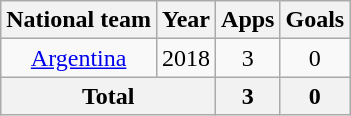<table class="wikitable" style="text-align:center">
<tr>
<th>National team</th>
<th>Year</th>
<th>Apps</th>
<th>Goals</th>
</tr>
<tr>
<td rowspan="1"><a href='#'>Argentina</a></td>
<td>2018</td>
<td>3</td>
<td>0</td>
</tr>
<tr>
<th colspan=2>Total</th>
<th>3</th>
<th>0</th>
</tr>
</table>
